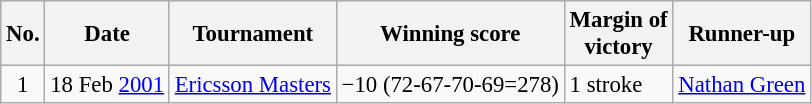<table class="wikitable" style="font-size:95%;">
<tr>
<th>No.</th>
<th>Date</th>
<th>Tournament</th>
<th>Winning score</th>
<th>Margin of<br>victory</th>
<th>Runner-up</th>
</tr>
<tr>
<td align=center>1</td>
<td align=right>18 Feb <a href='#'>2001</a></td>
<td><a href='#'>Ericsson Masters</a></td>
<td>−10 (72-67-70-69=278)</td>
<td>1 stroke</td>
<td> <a href='#'>Nathan Green</a></td>
</tr>
</table>
